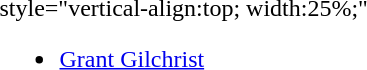<table style="width:100%;">
<tr>
<td>style="vertical-align:top; width:25%;"<br><ul><li> <a href='#'>Grant Gilchrist</a></li></ul></td>
</tr>
</table>
